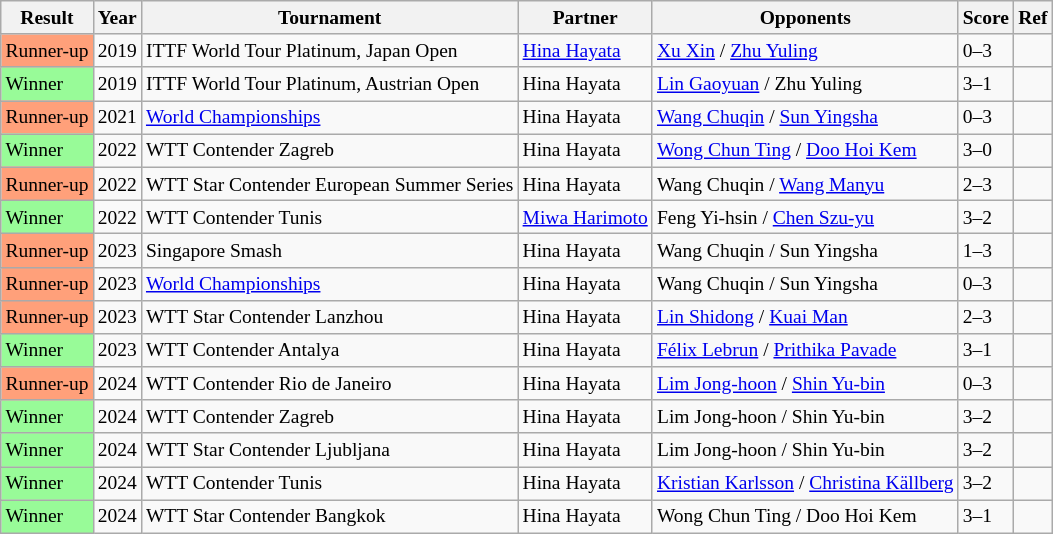<table class="wikitable sortable" style="font-size:small;">
<tr>
<th>Result</th>
<th class="unsortable">Year</th>
<th>Tournament</th>
<th>Partner</th>
<th>Opponents</th>
<th>Score</th>
<th class="unsortable">Ref</th>
</tr>
<tr>
<td style="background: #ffa07a;">Runner-up</td>
<td>2019</td>
<td>ITTF World Tour Platinum, Japan Open</td>
<td><a href='#'>Hina Hayata</a></td>
<td> <a href='#'>Xu Xin</a> / <a href='#'>Zhu Yuling</a></td>
<td>0–3</td>
<td></td>
</tr>
<tr>
<td style="background: #98fb98;">Winner</td>
<td>2019</td>
<td>ITTF World Tour Platinum, Austrian Open</td>
<td>Hina Hayata</td>
<td> <a href='#'>Lin Gaoyuan</a> / Zhu Yuling</td>
<td>3–1</td>
<td></td>
</tr>
<tr>
<td style="background: #ffa07a;">Runner-up</td>
<td>2021</td>
<td><a href='#'>World Championships</a></td>
<td>Hina Hayata</td>
<td> <a href='#'>Wang Chuqin</a> / <a href='#'>Sun Yingsha</a></td>
<td>0–3</td>
<td></td>
</tr>
<tr>
<td style="background: #98fb98;">Winner</td>
<td>2022</td>
<td>WTT Contender Zagreb</td>
<td>Hina Hayata</td>
<td> <a href='#'>Wong Chun Ting</a> / <a href='#'>Doo Hoi Kem</a></td>
<td>3–0</td>
<td></td>
</tr>
<tr>
<td style="background: #ffa07a;">Runner-up</td>
<td>2022</td>
<td>WTT Star Contender European Summer Series</td>
<td>Hina Hayata</td>
<td> Wang Chuqin / <a href='#'>Wang Manyu</a></td>
<td>2–3</td>
<td></td>
</tr>
<tr>
<td style="background: #98fb98;">Winner</td>
<td>2022</td>
<td>WTT Contender Tunis</td>
<td><a href='#'>Miwa Harimoto</a></td>
<td> Feng Yi-hsin / <a href='#'>Chen Szu-yu</a></td>
<td>3–2</td>
<td></td>
</tr>
<tr>
<td style="background: #ffa07a;">Runner-up</td>
<td>2023</td>
<td>Singapore Smash</td>
<td>Hina Hayata</td>
<td> Wang Chuqin / Sun Yingsha</td>
<td>1–3</td>
<td></td>
</tr>
<tr>
<td style="background: #ffa07a;">Runner-up</td>
<td>2023</td>
<td><a href='#'>World Championships</a></td>
<td>Hina Hayata</td>
<td> Wang Chuqin / Sun Yingsha</td>
<td>0–3</td>
<td></td>
</tr>
<tr>
<td style="background: #ffa07a;">Runner-up</td>
<td>2023</td>
<td>WTT Star Contender Lanzhou</td>
<td>Hina Hayata</td>
<td> <a href='#'>Lin Shidong</a> / <a href='#'>Kuai Man</a></td>
<td>2–3</td>
<td></td>
</tr>
<tr>
<td style="background: #98fb98;">Winner</td>
<td>2023</td>
<td>WTT Contender Antalya</td>
<td>Hina Hayata</td>
<td> <a href='#'>Félix Lebrun</a> / <a href='#'>Prithika Pavade</a></td>
<td>3–1</td>
<td></td>
</tr>
<tr>
<td style="background: #ffa07a;">Runner-up</td>
<td>2024</td>
<td>WTT Contender Rio de Janeiro</td>
<td>Hina Hayata</td>
<td> <a href='#'>Lim Jong-hoon</a> / <a href='#'>Shin Yu-bin</a></td>
<td>0–3</td>
<td></td>
</tr>
<tr>
<td style="background: #98fb98;">Winner</td>
<td>2024</td>
<td>WTT Contender Zagreb</td>
<td>Hina Hayata</td>
<td> Lim Jong-hoon / Shin Yu-bin</td>
<td>3–2</td>
<td></td>
</tr>
<tr>
<td style="background: #98fb98;">Winner</td>
<td>2024</td>
<td>WTT Star Contender Ljubljana</td>
<td>Hina Hayata</td>
<td> Lim Jong-hoon / Shin Yu-bin</td>
<td>3–2</td>
<td></td>
</tr>
<tr>
<td style="background: #98fb98;">Winner</td>
<td>2024</td>
<td>WTT Contender Tunis</td>
<td>Hina Hayata</td>
<td> <a href='#'>Kristian Karlsson</a> / <a href='#'>Christina Källberg</a></td>
<td>3–2</td>
<td></td>
</tr>
<tr>
<td style="background: #98fb98;">Winner</td>
<td>2024</td>
<td>WTT Star Contender Bangkok</td>
<td>Hina Hayata</td>
<td> Wong Chun Ting / Doo Hoi Kem</td>
<td>3–1</td>
<td></td>
</tr>
</table>
